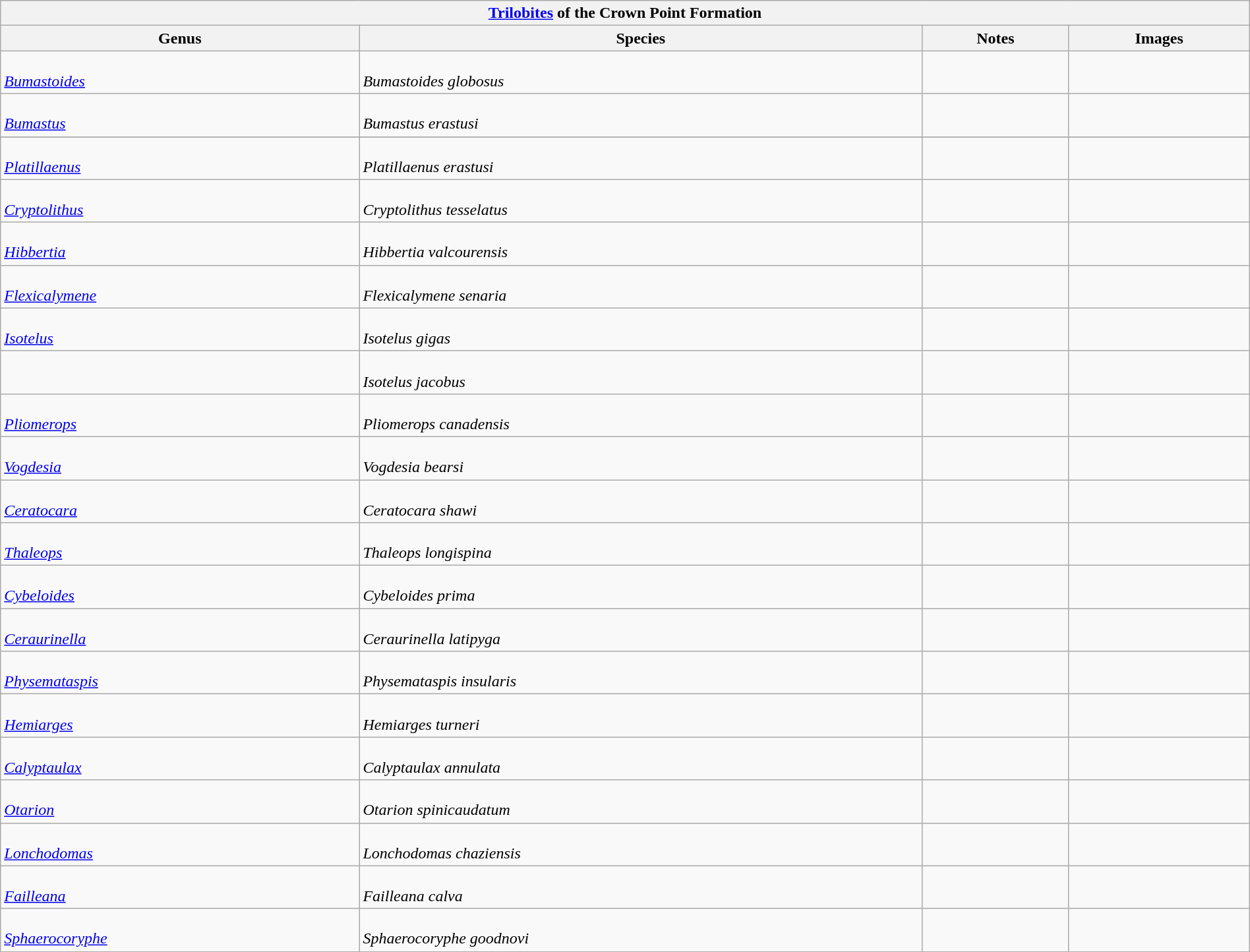<table class="wikitable" align="center" width="100%">
<tr>
<th colspan="7" align="center"><strong><a href='#'>Trilobites</a> of the Crown Point Formation</strong></th>
</tr>
<tr>
<th>Genus</th>
<th>Species</th>
<th>Notes</th>
<th>Images</th>
</tr>
<tr>
<td><br><em><a href='#'>Bumastoides</a></em></td>
<td><br><em>Bumastoides globosus</em></td>
<td></td>
<td></td>
</tr>
<tr>
<td><br><em><a href='#'>Bumastus</a></em></td>
<td><br><em>Bumastus erastusi</em></td>
<td></td>
<td></td>
</tr>
<tr>
</tr>
<tr>
<td><br><em><a href='#'>Platillaenus</a></em></td>
<td><br><em>Platillaenus erastusi</em></td>
<td></td>
<td></td>
</tr>
<tr>
<td><br><em><a href='#'>Cryptolithus</a></em></td>
<td><br><em>Cryptolithus tesselatus</em></td>
<td></td>
<td></td>
</tr>
<tr>
<td><br><em><a href='#'>Hibbertia</a></em></td>
<td><br><em>Hibbertia valcourensis</em></td>
<td></td>
<td></td>
</tr>
<tr>
<td><br><em><a href='#'>Flexicalymene</a></em></td>
<td><br><em>Flexicalymene senaria</em></td>
<td></td>
<td></td>
</tr>
<tr>
<td><br><em><a href='#'>Isotelus</a></em></td>
<td><br><em>Isotelus gigas</em></td>
<td></td>
<td></td>
</tr>
<tr>
<td></td>
<td><br><em>Isotelus jacobus</em></td>
<td></td>
<td></td>
</tr>
<tr>
<td><br><em><a href='#'>Pliomerops</a></em></td>
<td><br><em>Pliomerops canadensis</em></td>
<td></td>
<td></td>
</tr>
<tr>
<td><br><em><a href='#'>Vogdesia</a></em></td>
<td><br><em>Vogdesia bearsi</em></td>
<td></td>
<td></td>
</tr>
<tr>
<td><br><em><a href='#'>Ceratocara</a></em></td>
<td><br><em>Ceratocara shawi</em></td>
<td></td>
<td></td>
</tr>
<tr>
<td><br><em><a href='#'>Thaleops</a></em></td>
<td><br><em>Thaleops longispina</em></td>
<td></td>
<td></td>
</tr>
<tr>
<td><br><em><a href='#'>Cybeloides</a></em></td>
<td><br><em>Cybeloides prima</em></td>
<td></td>
<td></td>
</tr>
<tr>
<td><br><em><a href='#'>Ceraurinella</a></em></td>
<td><br><em>Ceraurinella latipyga</em></td>
<td></td>
<td></td>
</tr>
<tr>
<td><br><em><a href='#'>Physemataspis</a></em></td>
<td><br><em>Physemataspis insularis</em></td>
<td></td>
<td></td>
</tr>
<tr>
<td><br><em><a href='#'>Hemiarges</a></em></td>
<td><br><em>Hemiarges turneri</em></td>
<td></td>
<td></td>
</tr>
<tr>
<td><br><em><a href='#'>Calyptaulax</a></em></td>
<td><br><em>Calyptaulax annulata</em></td>
<td></td>
<td></td>
</tr>
<tr>
<td><br><em><a href='#'>Otarion</a></em></td>
<td><br><em>Otarion spinicaudatum</em></td>
<td></td>
<td></td>
</tr>
<tr>
<td><br><em><a href='#'>Lonchodomas</a></em></td>
<td><br><em>Lonchodomas chaziensis</em></td>
<td></td>
<td></td>
</tr>
<tr>
<td><br><em><a href='#'>Failleana</a></em></td>
<td><br><em>Failleana calva</em></td>
<td></td>
<td></td>
</tr>
<tr>
<td><br><em><a href='#'>Sphaerocoryphe</a></em></td>
<td><br><em>Sphaerocoryphe goodnovi</em></td>
<td></td>
<td></td>
</tr>
<tr>
</tr>
</table>
